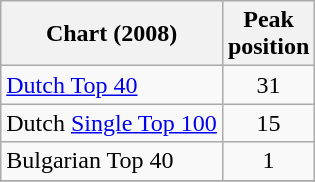<table class="wikitable">
<tr>
<th align="left">Chart (2008)</th>
<th align="left">Peak<br>position</th>
</tr>
<tr>
<td align="left"><a href='#'>Dutch Top 40</a></td>
<td align="center">31</td>
</tr>
<tr>
<td align="left">Dutch <a href='#'>Single Top 100</a></td>
<td align="center">15</td>
</tr>
<tr>
<td align="left">Bulgarian Top 40</td>
<td align="center">1</td>
</tr>
<tr>
</tr>
</table>
